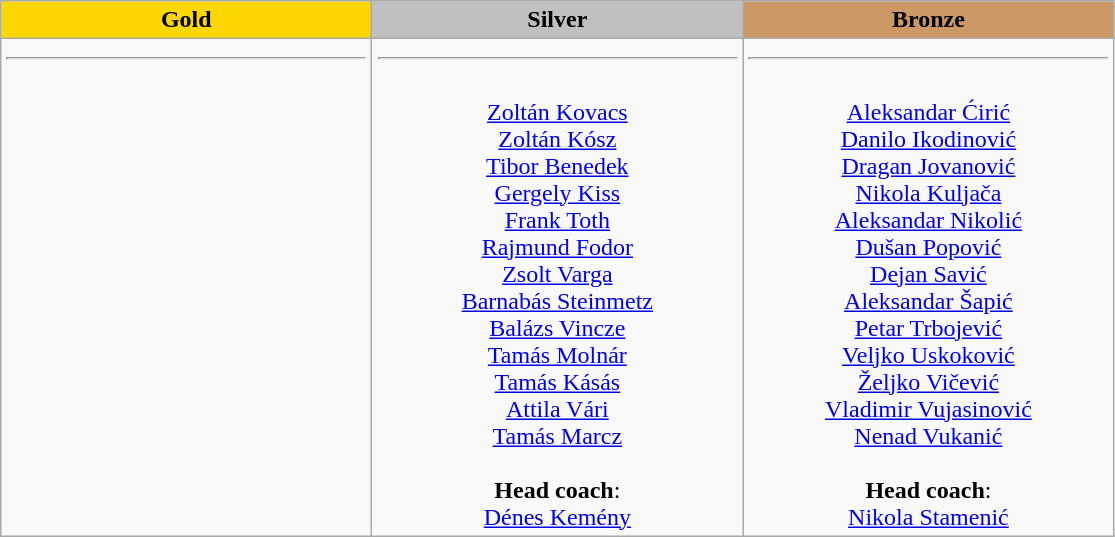<table class="wikitable">
<tr>
<th style="text-align:center; width:15em; background-color:gold;">Gold</th>
<th style="text-align:center; width:15em; background-color:silver;">Silver</th>
<th style="text-align:center; width:15em; background-color:#CC9966;">Bronze</th>
</tr>
<tr>
<td style="text-align:center; vertical-align:top;"><strong></strong><hr></td>
<td style="text-align:center; vertical-align:top;"><strong></strong><hr><br><a href='#'>Zoltán Kovacs</a><br> <a href='#'>Zoltán Kósz</a><br> <a href='#'>Tibor Benedek</a><br> <a href='#'>Gergely Kiss</a><br> <a href='#'>Frank Toth</a><br> <a href='#'>Rajmund Fodor</a><br> <a href='#'>Zsolt Varga</a><br> <a href='#'>Barnabás Steinmetz</a><br> <a href='#'>Balázs Vincze</a><br> <a href='#'>Tamás Molnár</a><br> <a href='#'>Tamás Kásás</a><br> <a href='#'>Attila Vári</a><br>  <a href='#'>Tamás Marcz</a><br><br><strong>Head coach</strong>: <br><a href='#'>Dénes Kemény</a></td>
<td style="text-align:center; vertical-align:top;"><strong></strong> <hr><br><a href='#'>Aleksandar Ćirić</a><br><a href='#'>Danilo Ikodinović</a><br><a href='#'>Dragan Jovanović</a><br><a href='#'>Nikola Kuljača</a><br><a href='#'>Aleksandar Nikolić</a><br><a href='#'>Dušan Popović</a><br><a href='#'>Dejan Savić</a><br><a href='#'>Aleksandar Šapić</a><br><a href='#'>Petar Trbojević</a><br><a href='#'>Veljko Uskoković</a><br><a href='#'>Željko Vičević</a><br><a href='#'>Vladimir Vujasinović</a><br><a href='#'>Nenad Vukanić</a><br><br><strong>Head coach</strong>: <br><a href='#'>Nikola Stamenić</a></td>
</tr>
</table>
